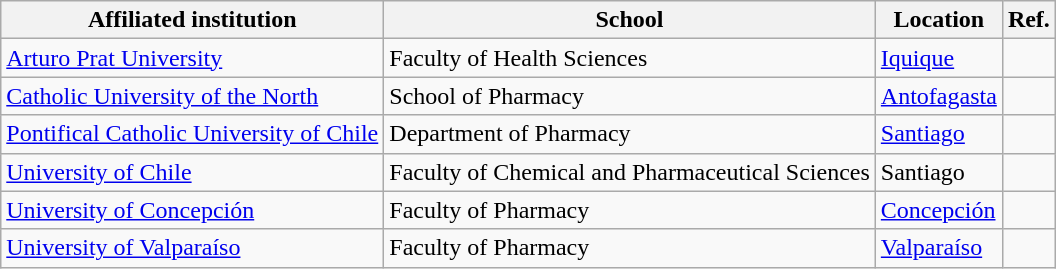<table class="wikitable sortable">
<tr>
<th>Affiliated institution</th>
<th>School</th>
<th>Location</th>
<th>Ref.</th>
</tr>
<tr>
<td><a href='#'>Arturo Prat University</a></td>
<td>Faculty of Health Sciences</td>
<td><a href='#'>Iquique</a></td>
<td></td>
</tr>
<tr>
<td><a href='#'>Catholic University of the North</a></td>
<td>School of Pharmacy</td>
<td><a href='#'>Antofagasta</a></td>
<td></td>
</tr>
<tr>
<td><a href='#'>Pontifical Catholic University of Chile</a></td>
<td>Department of Pharmacy</td>
<td><a href='#'>Santiago</a></td>
<td></td>
</tr>
<tr>
<td><a href='#'>University of Chile</a></td>
<td>Faculty of Chemical and Pharmaceutical Sciences</td>
<td>Santiago</td>
<td></td>
</tr>
<tr>
<td><a href='#'>University of Concepción</a></td>
<td>Faculty of Pharmacy</td>
<td><a href='#'>Concepción</a></td>
<td></td>
</tr>
<tr>
<td><a href='#'>University of Valparaíso</a></td>
<td>Faculty of Pharmacy</td>
<td><a href='#'>Valparaíso</a></td>
<td></td>
</tr>
</table>
